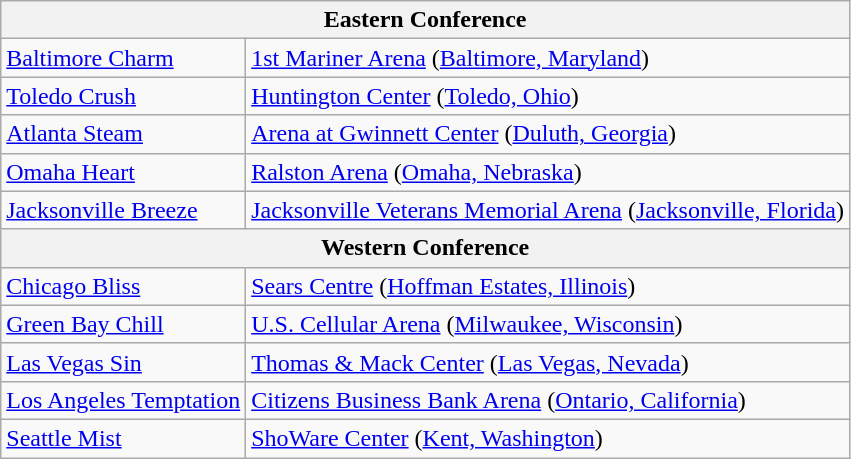<table class="wikitable">
<tr>
<th colspan=2>Eastern Conference</th>
</tr>
<tr>
<td><a href='#'>Baltimore Charm</a></td>
<td><a href='#'>1st Mariner Arena</a> (<a href='#'>Baltimore, Maryland</a>)</td>
</tr>
<tr>
<td><a href='#'>Toledo Crush</a></td>
<td><a href='#'>Huntington Center</a> (<a href='#'>Toledo, Ohio</a>)</td>
</tr>
<tr>
<td><a href='#'>Atlanta Steam</a></td>
<td><a href='#'>Arena at Gwinnett Center</a> (<a href='#'>Duluth, Georgia</a>)</td>
</tr>
<tr>
<td><a href='#'>Omaha Heart</a></td>
<td><a href='#'>Ralston Arena</a> (<a href='#'>Omaha, Nebraska</a>)</td>
</tr>
<tr>
<td><a href='#'>Jacksonville Breeze</a></td>
<td><a href='#'>Jacksonville Veterans Memorial Arena</a> (<a href='#'>Jacksonville, Florida</a>)</td>
</tr>
<tr>
<th colspan=2>Western Conference</th>
</tr>
<tr>
<td><a href='#'>Chicago Bliss</a></td>
<td><a href='#'>Sears Centre</a> (<a href='#'>Hoffman Estates, Illinois</a>)</td>
</tr>
<tr>
<td><a href='#'>Green Bay Chill</a></td>
<td><a href='#'>U.S. Cellular Arena</a> (<a href='#'>Milwaukee, Wisconsin</a>)</td>
</tr>
<tr>
<td><a href='#'>Las Vegas Sin</a></td>
<td><a href='#'>Thomas & Mack Center</a> (<a href='#'>Las Vegas, Nevada</a>)</td>
</tr>
<tr>
<td><a href='#'>Los Angeles Temptation</a></td>
<td><a href='#'>Citizens Business Bank Arena</a> (<a href='#'>Ontario, California</a>)</td>
</tr>
<tr>
<td><a href='#'>Seattle Mist</a></td>
<td><a href='#'>ShoWare Center</a> (<a href='#'>Kent, Washington</a>)</td>
</tr>
</table>
